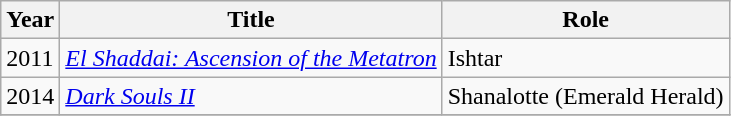<table class="wikitable sortable">
<tr>
<th>Year</th>
<th>Title</th>
<th>Role</th>
</tr>
<tr>
<td>2011</td>
<td><em><a href='#'>El Shaddai: Ascension of the Metatron</a></em></td>
<td>Ishtar</td>
</tr>
<tr>
<td>2014</td>
<td><em><a href='#'>Dark Souls II</a></em></td>
<td>Shanalotte (Emerald Herald)</td>
</tr>
<tr>
</tr>
</table>
